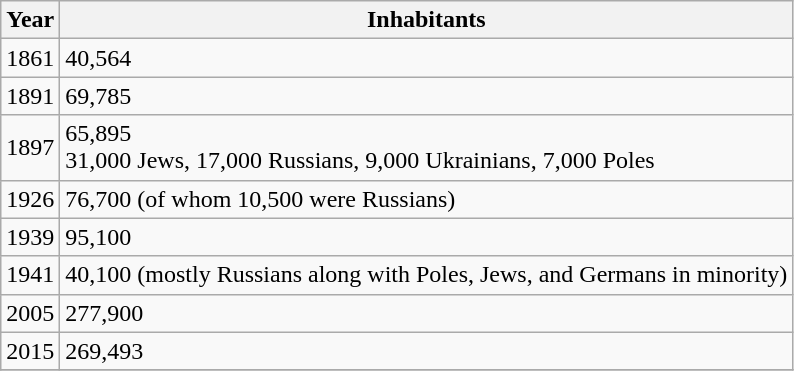<table class="wikitable">
<tr>
<th>Year</th>
<th>Inhabitants</th>
</tr>
<tr>
<td>1861</td>
<td>40,564</td>
</tr>
<tr>
<td>1891</td>
<td>69,785</td>
</tr>
<tr>
<td>1897</td>
<td>65,895<br>31,000 Jews, 17,000 Russians, 9,000 Ukrainians, 7,000 Poles</td>
</tr>
<tr>
<td>1926</td>
<td>76,700 (of whom 10,500 were Russians)</td>
</tr>
<tr>
<td>1939</td>
<td>95,100</td>
</tr>
<tr>
<td>1941</td>
<td>40,100 (mostly Russians along with Poles, Jews, and Germans in minority)</td>
</tr>
<tr>
<td>2005</td>
<td>277,900</td>
</tr>
<tr>
<td>2015</td>
<td>269,493</td>
</tr>
<tr>
</tr>
</table>
